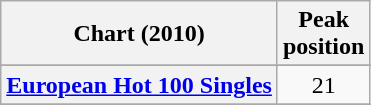<table class="wikitable sortable plainrowheaders">
<tr>
<th>Chart (2010)</th>
<th>Peak<br>position</th>
</tr>
<tr>
</tr>
<tr>
</tr>
<tr>
<th scope="row"><a href='#'>European Hot 100 Singles</a></th>
<td align="center">21</td>
</tr>
<tr>
</tr>
<tr>
</tr>
<tr>
</tr>
<tr>
</tr>
</table>
